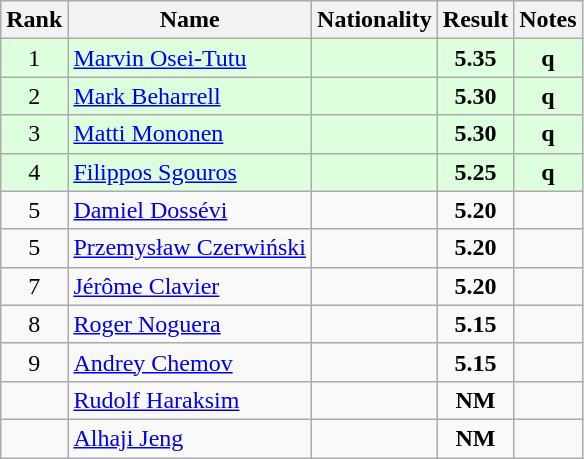<table class="wikitable sortable" style="text-align:center">
<tr>
<th>Rank</th>
<th>Name</th>
<th>Nationality</th>
<th>Result</th>
<th>Notes</th>
</tr>
<tr bgcolor=ddffdd>
<td>1</td>
<td align=left><a href='#'>Marvin Osei-Tutu</a></td>
<td align=left></td>
<td><strong>5.35</strong></td>
<td><strong>q</strong></td>
</tr>
<tr bgcolor=ddffdd>
<td>2</td>
<td align=left><a href='#'>Mark Beharrell</a></td>
<td align=left></td>
<td><strong>5.30</strong></td>
<td><strong>q</strong></td>
</tr>
<tr bgcolor=ddffdd>
<td>3</td>
<td align=left><a href='#'>Matti Mononen</a></td>
<td align=left></td>
<td><strong>5.30</strong></td>
<td><strong>q</strong></td>
</tr>
<tr bgcolor=ddffdd>
<td>4</td>
<td align=left><a href='#'>Filippos Sgouros</a></td>
<td align=left></td>
<td><strong>5.25</strong></td>
<td><strong>q</strong></td>
</tr>
<tr>
<td>5</td>
<td align=left><a href='#'>Damiel Dossévi</a></td>
<td align=left></td>
<td><strong>5.20</strong></td>
<td></td>
</tr>
<tr>
<td>5</td>
<td align=left><a href='#'>Przemysław Czerwiński</a></td>
<td align=left></td>
<td><strong>5.20</strong></td>
<td></td>
</tr>
<tr>
<td>7</td>
<td align=left><a href='#'>Jérôme Clavier</a></td>
<td align=left></td>
<td><strong>5.20</strong></td>
<td></td>
</tr>
<tr>
<td>8</td>
<td align=left><a href='#'>Roger Noguera</a></td>
<td align=left></td>
<td><strong>5.15</strong></td>
<td></td>
</tr>
<tr>
<td>9</td>
<td align=left><a href='#'>Andrey Chemov</a></td>
<td align=left></td>
<td><strong>5.15</strong></td>
<td></td>
</tr>
<tr>
<td></td>
<td align=left><a href='#'>Rudolf Haraksim</a></td>
<td align=left></td>
<td><strong>NM</strong></td>
<td></td>
</tr>
<tr>
<td></td>
<td align=left><a href='#'>Alhaji Jeng</a></td>
<td align=left></td>
<td><strong>NM</strong></td>
<td></td>
</tr>
</table>
